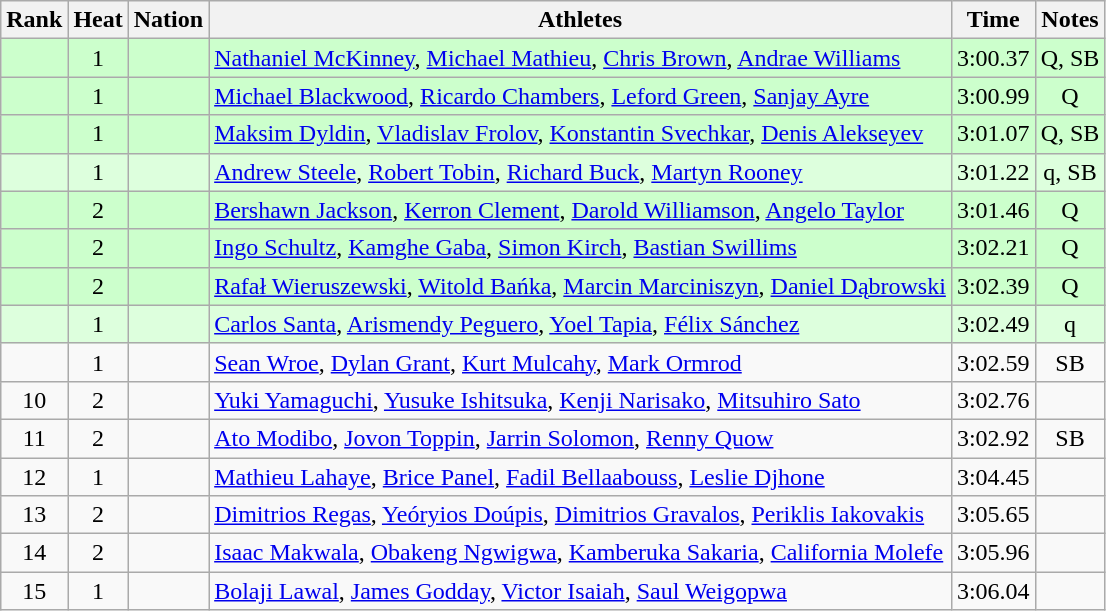<table class="wikitable sortable" style="text-align:center">
<tr>
<th>Rank</th>
<th>Heat</th>
<th>Nation</th>
<th>Athletes</th>
<th>Time</th>
<th>Notes</th>
</tr>
<tr bgcolor=ccffcc>
<td></td>
<td>1</td>
<td align=left></td>
<td align=left><a href='#'>Nathaniel McKinney</a>, <a href='#'>Michael Mathieu</a>, <a href='#'>Chris Brown</a>, <a href='#'>Andrae Williams</a></td>
<td>3:00.37</td>
<td>Q, SB</td>
</tr>
<tr bgcolor=ccffcc>
<td></td>
<td>1</td>
<td align=left></td>
<td align=left><a href='#'>Michael Blackwood</a>, <a href='#'>Ricardo Chambers</a>, <a href='#'>Leford Green</a>, <a href='#'>Sanjay Ayre</a></td>
<td>3:00.99</td>
<td>Q</td>
</tr>
<tr bgcolor=ccffcc>
<td></td>
<td>1</td>
<td align=left></td>
<td align=left><a href='#'>Maksim Dyldin</a>, <a href='#'>Vladislav Frolov</a>, <a href='#'>Konstantin Svechkar</a>, <a href='#'>Denis Alekseyev</a></td>
<td>3:01.07</td>
<td>Q, SB</td>
</tr>
<tr bgcolor=ddffdd>
<td></td>
<td>1</td>
<td align=left></td>
<td align=left><a href='#'>Andrew Steele</a>, <a href='#'>Robert Tobin</a>, <a href='#'>Richard Buck</a>, <a href='#'>Martyn Rooney</a></td>
<td>3:01.22</td>
<td>q, SB</td>
</tr>
<tr bgcolor=ccffcc>
<td></td>
<td>2</td>
<td align=left></td>
<td align=left><a href='#'>Bershawn Jackson</a>, <a href='#'>Kerron Clement</a>, <a href='#'>Darold Williamson</a>, <a href='#'>Angelo Taylor</a></td>
<td>3:01.46</td>
<td>Q</td>
</tr>
<tr bgcolor=ccffcc>
<td></td>
<td>2</td>
<td align=left></td>
<td align=left><a href='#'>Ingo Schultz</a>, <a href='#'>Kamghe Gaba</a>, <a href='#'>Simon Kirch</a>, <a href='#'>Bastian Swillims</a></td>
<td>3:02.21</td>
<td>Q</td>
</tr>
<tr bgcolor=ccffcc>
<td></td>
<td>2</td>
<td align=left></td>
<td align=left><a href='#'>Rafał Wieruszewski</a>, <a href='#'>Witold Bańka</a>, <a href='#'>Marcin Marciniszyn</a>, <a href='#'>Daniel Dąbrowski</a></td>
<td>3:02.39</td>
<td>Q</td>
</tr>
<tr bgcolor=ddffdd>
<td></td>
<td>1</td>
<td align=left></td>
<td align=left><a href='#'>Carlos Santa</a>, <a href='#'>Arismendy Peguero</a>, <a href='#'>Yoel Tapia</a>, <a href='#'>Félix Sánchez</a></td>
<td>3:02.49</td>
<td>q</td>
</tr>
<tr>
<td></td>
<td>1</td>
<td align=left></td>
<td align=left><a href='#'>Sean Wroe</a>, <a href='#'>Dylan Grant</a>, <a href='#'>Kurt Mulcahy</a>, <a href='#'>Mark Ormrod</a></td>
<td>3:02.59</td>
<td>SB</td>
</tr>
<tr>
<td>10</td>
<td>2</td>
<td align=left></td>
<td align=left><a href='#'>Yuki Yamaguchi</a>, <a href='#'>Yusuke Ishitsuka</a>, <a href='#'>Kenji Narisako</a>, <a href='#'>Mitsuhiro Sato</a></td>
<td>3:02.76</td>
<td></td>
</tr>
<tr>
<td>11</td>
<td>2</td>
<td align=left></td>
<td align=left><a href='#'>Ato Modibo</a>, <a href='#'>Jovon Toppin</a>, <a href='#'>Jarrin Solomon</a>, <a href='#'>Renny Quow</a></td>
<td>3:02.92</td>
<td>SB</td>
</tr>
<tr>
<td>12</td>
<td>1</td>
<td align=left></td>
<td align=left><a href='#'>Mathieu Lahaye</a>, <a href='#'>Brice Panel</a>, <a href='#'>Fadil Bellaabouss</a>, <a href='#'>Leslie Djhone</a></td>
<td>3:04.45</td>
<td></td>
</tr>
<tr>
<td>13</td>
<td>2</td>
<td align=left></td>
<td align=left><a href='#'>Dimitrios Regas</a>, <a href='#'>Yeóryios Doúpis</a>, <a href='#'>Dimitrios Gravalos</a>, <a href='#'>Periklis Iakovakis</a></td>
<td>3:05.65</td>
<td></td>
</tr>
<tr>
<td>14</td>
<td>2</td>
<td align=left></td>
<td align=left><a href='#'>Isaac Makwala</a>, <a href='#'>Obakeng Ngwigwa</a>, <a href='#'>Kamberuka Sakaria</a>, <a href='#'>California Molefe</a></td>
<td>3:05.96</td>
<td></td>
</tr>
<tr>
<td>15</td>
<td>1</td>
<td align=left></td>
<td align=left><a href='#'>Bolaji Lawal</a>, <a href='#'>James Godday</a>, <a href='#'>Victor Isaiah</a>, <a href='#'>Saul Weigopwa</a></td>
<td>3:06.04</td>
<td></td>
</tr>
</table>
